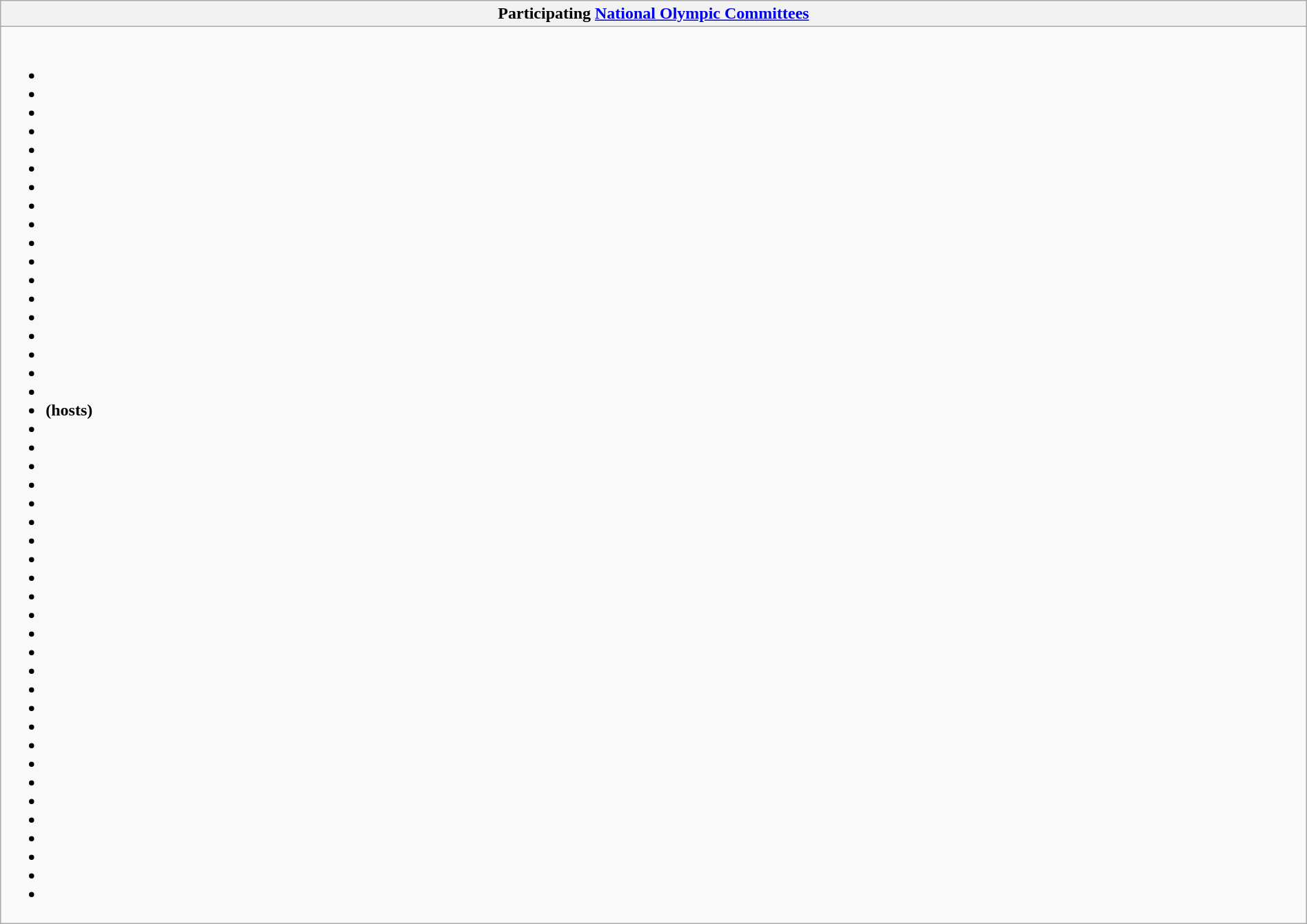<table class="wikitable collapsible" style="width:100%;">
<tr>
<th>Participating <a href='#'>National Olympic Committees</a></th>
</tr>
<tr>
<td><br><ul><li></li><li></li><li></li><li></li><li></li><li></li><li></li><li></li><li></li><li></li><li></li><li></li><li></li><li></li><li></li><li></li><li></li><li></li><li><strong>(hosts)</strong></li><li></li><li></li><li></li><li></li><li></li><li></li><li></li><li></li><li></li><li></li><li></li><li></li><li></li><li></li><li></li><li></li><li></li><li></li><li></li><li></li><li></li><li></li><li></li><li></li><li></li><li></li></ul></td>
</tr>
</table>
